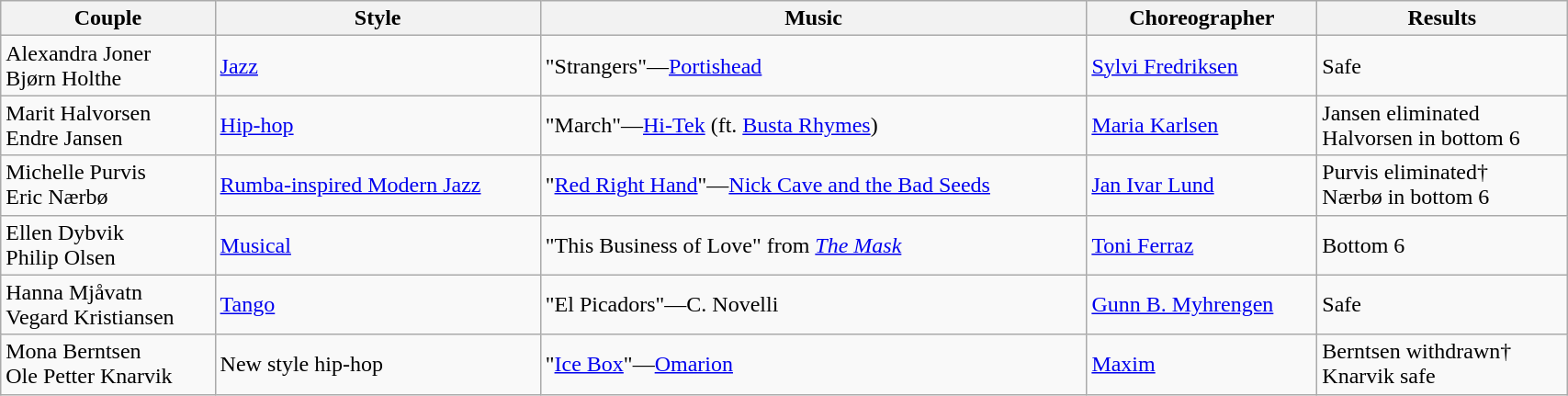<table class="wikitable" width="90%">
<tr>
<th>Couple</th>
<th>Style</th>
<th>Music</th>
<th>Choreographer</th>
<th>Results</th>
</tr>
<tr>
<td>Alexandra Joner<br>Bjørn Holthe</td>
<td><a href='#'>Jazz</a></td>
<td>"Strangers"—<a href='#'>Portishead</a></td>
<td><a href='#'>Sylvi Fredriksen</a></td>
<td>Safe</td>
</tr>
<tr>
<td>Marit Halvorsen<br>Endre Jansen</td>
<td><a href='#'>Hip-hop</a></td>
<td>"March"—<a href='#'>Hi-Tek</a> (ft. <a href='#'>Busta Rhymes</a>)</td>
<td><a href='#'>Maria Karlsen</a></td>
<td>Jansen eliminated<br>Halvorsen in bottom 6</td>
</tr>
<tr>
<td>Michelle Purvis<br>Eric Nærbø</td>
<td><a href='#'>Rumba-inspired Modern Jazz</a></td>
<td>"<a href='#'>Red Right Hand</a>"—<a href='#'>Nick Cave and the Bad Seeds</a></td>
<td><a href='#'>Jan Ivar Lund</a></td>
<td>Purvis eliminated†<br>Nærbø in bottom 6</td>
</tr>
<tr>
<td>Ellen Dybvik<br>Philip Olsen</td>
<td><a href='#'>Musical</a></td>
<td>"This Business of Love" from <em><a href='#'>The Mask</a></em></td>
<td><a href='#'>Toni Ferraz</a></td>
<td>Bottom 6</td>
</tr>
<tr>
<td>Hanna Mjåvatn<br>Vegard Kristiansen</td>
<td><a href='#'>Tango</a></td>
<td>"El Picadors"—C. Novelli</td>
<td><a href='#'>Gunn B. Myhrengen</a></td>
<td>Safe</td>
</tr>
<tr>
<td>Mona Berntsen<br>Ole Petter Knarvik</td>
<td>New style hip-hop</td>
<td>"<a href='#'>Ice Box</a>"—<a href='#'>Omarion</a></td>
<td><a href='#'>Maxim</a></td>
<td>Berntsen withdrawn†<br>Knarvik safe</td>
</tr>
</table>
